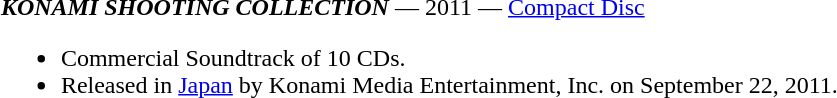<table class="toccolours" style="margin: 0 auto; width: 95%;">
<tr style="vertical-align: top;">
<td width="100%"><strong><em>KONAMI SHOOTING COLLECTION</em></strong> — 2011 — <a href='#'>Compact Disc</a><br><ul><li>Commercial Soundtrack of 10 CDs.</li><li>Released in <a href='#'>Japan</a> by Konami Media Entertainment, Inc. on September 22, 2011.</li></ul></td>
</tr>
</table>
